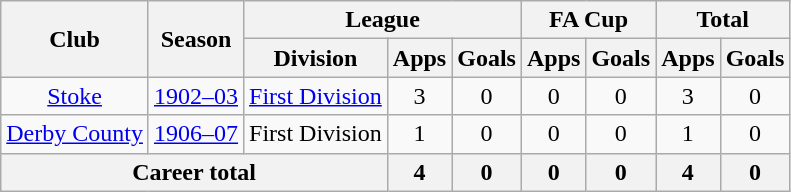<table class="wikitable" style="text-align: center;">
<tr>
<th rowspan="2">Club</th>
<th rowspan="2">Season</th>
<th colspan="3">League</th>
<th colspan="2">FA Cup</th>
<th colspan="2">Total</th>
</tr>
<tr>
<th>Division</th>
<th>Apps</th>
<th>Goals</th>
<th>Apps</th>
<th>Goals</th>
<th>Apps</th>
<th>Goals</th>
</tr>
<tr>
<td><a href='#'>Stoke</a></td>
<td><a href='#'>1902–03</a></td>
<td><a href='#'>First Division</a></td>
<td>3</td>
<td>0</td>
<td>0</td>
<td>0</td>
<td>3</td>
<td>0</td>
</tr>
<tr>
<td><a href='#'>Derby County</a></td>
<td><a href='#'>1906–07</a></td>
<td>First Division</td>
<td>1</td>
<td>0</td>
<td>0</td>
<td>0</td>
<td>1</td>
<td>0</td>
</tr>
<tr>
<th colspan=3>Career total</th>
<th>4</th>
<th>0</th>
<th>0</th>
<th>0</th>
<th>4</th>
<th>0</th>
</tr>
</table>
